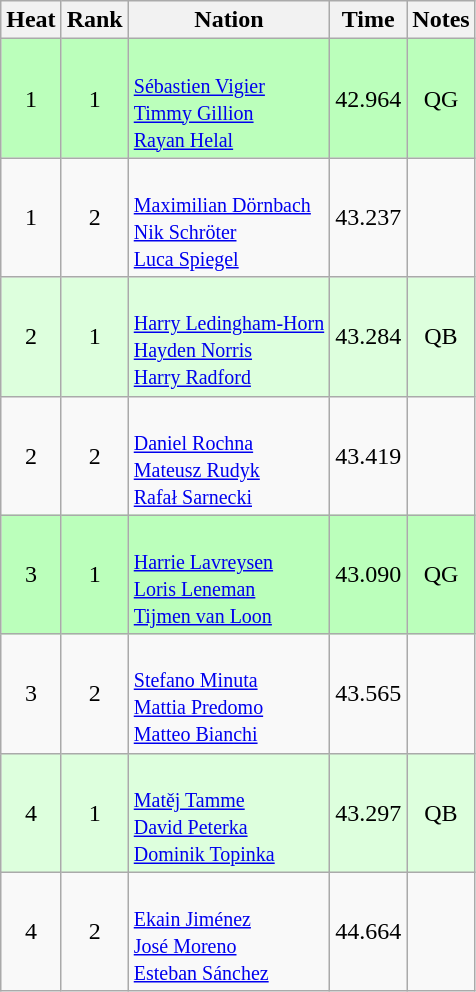<table class="wikitable sortable" style="text-align:center">
<tr>
<th>Heat</th>
<th>Rank</th>
<th>Nation</th>
<th>Time</th>
<th>Notes</th>
</tr>
<tr bgcolor=bbffbb>
<td>1</td>
<td>1</td>
<td align=left><br><small><a href='#'>Sébastien Vigier</a><br><a href='#'>Timmy Gillion</a><br><a href='#'>Rayan Helal</a></small></td>
<td>42.964</td>
<td>QG</td>
</tr>
<tr>
<td>1</td>
<td>2</td>
<td align=left><br><small><a href='#'>Maximilian Dörnbach</a><br><a href='#'>Nik Schröter</a><br><a href='#'>Luca Spiegel</a></small></td>
<td>43.237</td>
<td></td>
</tr>
<tr bgcolor=ddffdd>
<td>2</td>
<td>1</td>
<td align=left><br><small><a href='#'>Harry Ledingham-Horn</a><br><a href='#'>Hayden Norris</a><br><a href='#'>Harry Radford</a></small></td>
<td>43.284</td>
<td>QB</td>
</tr>
<tr>
<td>2</td>
<td>2</td>
<td align=left><br><small><a href='#'>Daniel Rochna</a><br><a href='#'>Mateusz Rudyk</a><br><a href='#'>Rafał Sarnecki</a></small></td>
<td>43.419</td>
<td></td>
</tr>
<tr bgcolor=bbffbb>
<td>3</td>
<td>1</td>
<td align=left><br><small><a href='#'>Harrie Lavreysen</a><br><a href='#'>Loris Leneman</a><br><a href='#'>Tijmen van Loon</a></small></td>
<td>43.090</td>
<td>QG</td>
</tr>
<tr>
<td>3</td>
<td>2</td>
<td align=left><br><small><a href='#'>Stefano Minuta</a><br><a href='#'>Mattia Predomo</a><br><a href='#'>Matteo Bianchi</a></small></td>
<td>43.565</td>
<td></td>
</tr>
<tr bgcolor=ddffdd>
<td>4</td>
<td>1</td>
<td align=left><br><small><a href='#'>Matěj Tamme</a><br><a href='#'>David Peterka</a><br><a href='#'>Dominik Topinka</a></small></td>
<td>43.297</td>
<td>QB</td>
</tr>
<tr>
<td>4</td>
<td>2</td>
<td align=left><br><small><a href='#'>Ekain Jiménez</a><br><a href='#'>José Moreno</a><br><a href='#'>Esteban Sánchez</a></small></td>
<td>44.664</td>
<td></td>
</tr>
</table>
